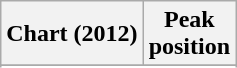<table class="wikitable sortable plainrowheaders">
<tr>
<th>Chart (2012)</th>
<th>Peak<br>position</th>
</tr>
<tr>
</tr>
<tr>
</tr>
<tr>
</tr>
<tr>
</tr>
</table>
